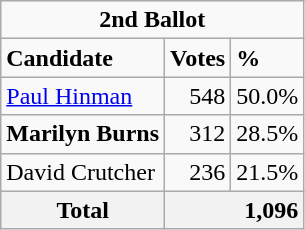<table class="wikitable">
<tr>
<td colspan="3" style="text-align:center;"><strong>2nd Ballot</strong></td>
</tr>
<tr>
<td><strong>Candidate</strong></td>
<td><strong>Votes</strong></td>
<td><strong>%</strong><br></td>
</tr>
<tr>
<td><a href='#'>Paul Hinman</a></td>
<td style="text-align:right;">548</td>
<td>50.0%</td>
</tr>
<tr>
<td><strong>Marilyn Burns</strong></td>
<td style="text-align:right;">312</td>
<td>28.5%</td>
</tr>
<tr>
<td>David Crutcher</td>
<td style="text-align:right;">236</td>
<td>21.5%</td>
</tr>
<tr>
<th>Total</th>
<th colspan="2" style="text-align:right;">1,096</th>
</tr>
</table>
